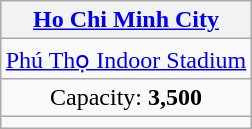<table class="wikitable" style="text-align:center;margin:1em auto;">
<tr>
<th><a href='#'>Ho Chi Minh City</a></th>
</tr>
<tr>
<td><a href='#'>Phú Thọ Indoor Stadium</a></td>
</tr>
<tr>
<td>Capacity: <strong>3,500</strong></td>
</tr>
<tr>
<td></td>
</tr>
</table>
